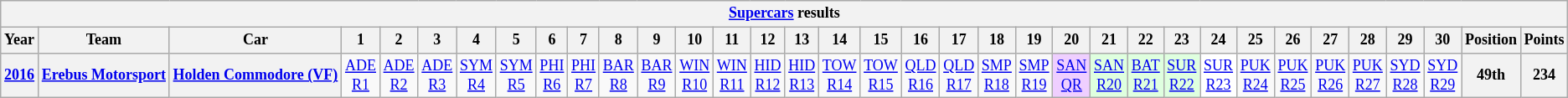<table class="wikitable" style="text-align:center; font-size:75%">
<tr>
<th colspan=45><a href='#'>Supercars</a> results</th>
</tr>
<tr>
<th>Year</th>
<th>Team</th>
<th>Car</th>
<th>1</th>
<th>2</th>
<th>3</th>
<th>4</th>
<th>5</th>
<th>6</th>
<th>7</th>
<th>8</th>
<th>9</th>
<th>10</th>
<th>11</th>
<th>12</th>
<th>13</th>
<th>14</th>
<th>15</th>
<th>16</th>
<th>17</th>
<th>18</th>
<th>19</th>
<th>20</th>
<th>21</th>
<th>22</th>
<th>23</th>
<th>24</th>
<th>25</th>
<th>26</th>
<th>27</th>
<th>28</th>
<th>29</th>
<th>30</th>
<th>Position</th>
<th>Points</th>
</tr>
<tr>
<th><a href='#'>2016</a></th>
<th nowrap><a href='#'>Erebus Motorsport</a></th>
<th nowrap><a href='#'>Holden Commodore (VF)</a></th>
<td><a href='#'>ADE<br>R1</a></td>
<td><a href='#'>ADE<br>R2</a></td>
<td><a href='#'>ADE<br>R3</a></td>
<td><a href='#'>SYM<br>R4</a></td>
<td><a href='#'>SYM<br>R5</a></td>
<td><a href='#'>PHI<br>R6</a></td>
<td><a href='#'>PHI<br>R7</a></td>
<td><a href='#'>BAR<br>R8</a></td>
<td><a href='#'>BAR<br>R9</a></td>
<td><a href='#'>WIN<br>R10</a></td>
<td><a href='#'>WIN<br>R11</a></td>
<td><a href='#'>HID<br>R12</a></td>
<td><a href='#'>HID<br>R13</a></td>
<td><a href='#'>TOW<br>R14</a></td>
<td><a href='#'>TOW<br>R15</a></td>
<td><a href='#'>QLD<br>R16</a></td>
<td><a href='#'>QLD<br>R17</a></td>
<td><a href='#'>SMP<br>R18</a></td>
<td><a href='#'>SMP<br>R19</a></td>
<td style="background:#EFCFFF;"><a href='#'>SAN<br>QR</a><br></td>
<td style="background: #dfffdf"><a href='#'>SAN<br>R20</a><br></td>
<td style="background: #dfffdf"><a href='#'>BAT<br>R21</a><br></td>
<td style="background: #dfffdf"><a href='#'>SUR<br>R22</a><br></td>
<td style="background: #ffffff"><a href='#'>SUR<br>R23</a><br></td>
<td><a href='#'>PUK<br>R24</a></td>
<td><a href='#'>PUK<br>R25</a></td>
<td><a href='#'>PUK<br>R26</a></td>
<td><a href='#'>PUK<br>R27</a></td>
<td><a href='#'>SYD<br>R28</a></td>
<td><a href='#'>SYD<br>R29</a></td>
<th>49th</th>
<th>234</th>
</tr>
</table>
